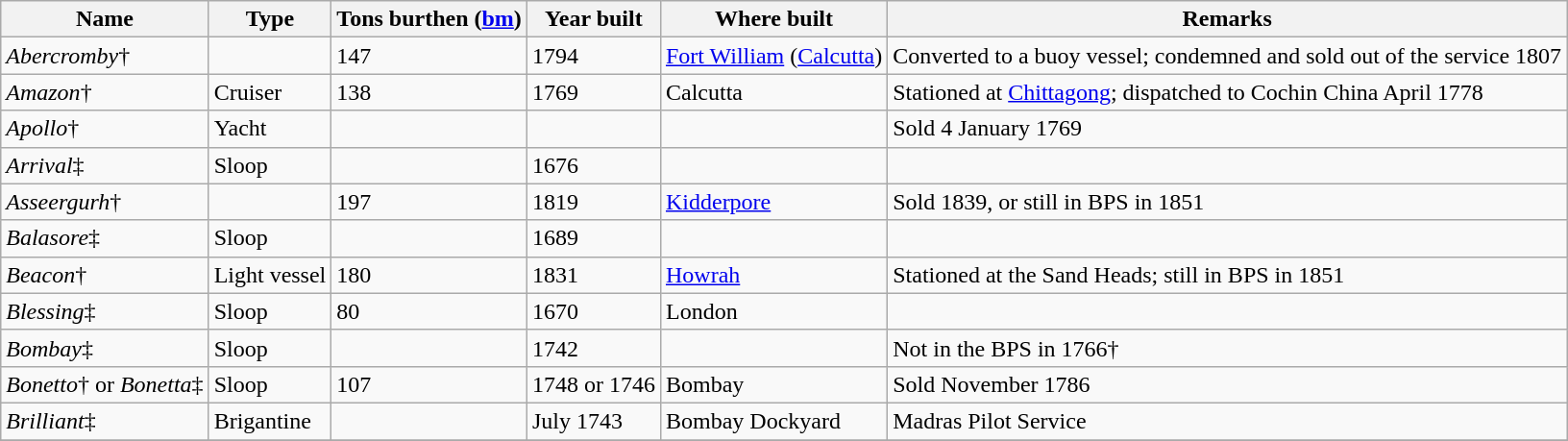<table class="sortable wikitable">
<tr>
<th>Name</th>
<th>Type</th>
<th>Tons burthen (<a href='#'>bm</a>)</th>
<th>Year built</th>
<th>Where built</th>
<th>Remarks</th>
</tr>
<tr>
<td><em>Abercromby</em>†</td>
<td></td>
<td>147</td>
<td>1794</td>
<td><a href='#'>Fort William</a> (<a href='#'>Calcutta</a>)</td>
<td>Converted to a buoy vessel; condemned and sold out of the service 1807</td>
</tr>
<tr>
<td><em>Amazon</em>†</td>
<td>Cruiser</td>
<td>138</td>
<td>1769</td>
<td>Calcutta</td>
<td>Stationed at <a href='#'>Chittagong</a>; dispatched to Cochin China April 1778</td>
</tr>
<tr>
<td><em>Apollo</em>†</td>
<td>Yacht</td>
<td></td>
<td></td>
<td></td>
<td>Sold 4 January 1769</td>
</tr>
<tr>
<td><em>Arrival</em>‡</td>
<td>Sloop</td>
<td></td>
<td>1676</td>
<td></td>
<td></td>
</tr>
<tr>
<td><em>Asseergurh</em>†</td>
<td></td>
<td>197</td>
<td>1819</td>
<td><a href='#'>Kidderpore</a></td>
<td>Sold 1839, or still in BPS in 1851</td>
</tr>
<tr>
<td><em>Balasore</em>‡</td>
<td>Sloop</td>
<td></td>
<td>1689</td>
<td></td>
<td></td>
</tr>
<tr>
<td><em>Beacon</em>†</td>
<td>Light vessel</td>
<td>180</td>
<td>1831</td>
<td><a href='#'>Howrah</a></td>
<td>Stationed at the Sand Heads; still in BPS in 1851</td>
</tr>
<tr>
<td><em>Blessing</em>‡</td>
<td>Sloop</td>
<td>80</td>
<td>1670</td>
<td>London</td>
<td></td>
</tr>
<tr>
<td><em>Bombay</em>‡</td>
<td>Sloop</td>
<td></td>
<td>1742</td>
<td></td>
<td>Not in the BPS in 1766†</td>
</tr>
<tr>
<td><em>Bonetto</em>† or <em>Bonetta</em>‡</td>
<td>Sloop</td>
<td>107</td>
<td>1748 or 1746</td>
<td>Bombay</td>
<td>Sold November 1786</td>
</tr>
<tr>
<td><em>Brilliant</em>‡</td>
<td>Brigantine</td>
<td></td>
<td>July 1743</td>
<td>Bombay Dockyard</td>
<td>Madras Pilot Service</td>
</tr>
<tr>
</tr>
</table>
